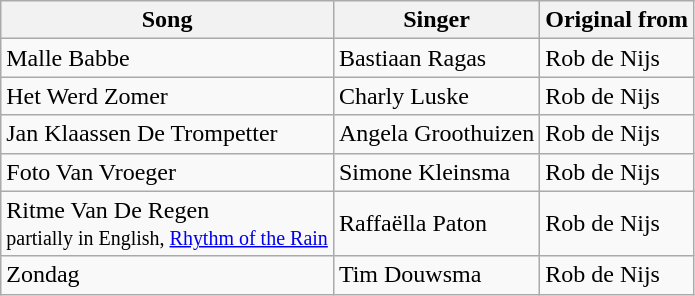<table class="wikitable">
<tr>
<th>Song</th>
<th>Singer</th>
<th>Original from</th>
</tr>
<tr>
<td>Malle Babbe</td>
<td>Bastiaan Ragas</td>
<td>Rob de Nijs</td>
</tr>
<tr>
<td>Het Werd Zomer</td>
<td>Charly Luske</td>
<td>Rob de Nijs</td>
</tr>
<tr>
<td>Jan Klaassen De Trompetter</td>
<td>Angela Groothuizen</td>
<td>Rob de Nijs</td>
</tr>
<tr>
<td>Foto Van Vroeger</td>
<td>Simone Kleinsma</td>
<td>Rob de Nijs</td>
</tr>
<tr>
<td>Ritme Van De Regen<br><small>partially in English, <a href='#'>Rhythm of the Rain</a></small></td>
<td>Raffaëlla Paton</td>
<td>Rob de Nijs</td>
</tr>
<tr>
<td>Zondag</td>
<td>Tim Douwsma</td>
<td>Rob de Nijs</td>
</tr>
</table>
